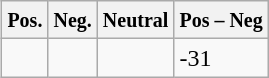<table class="wikitable floatright" style="border:1px black; float:right; margin-left:1em;">
<tr>
<th><small>Pos.</small></th>
<th><small>Neg.</small></th>
<th><small>Neutral</small></th>
<th><small>Pos – Neg</small></th>
</tr>
<tr>
<td></td>
<td></td>
<td></td>
<td><span>-31</span></td>
</tr>
</table>
